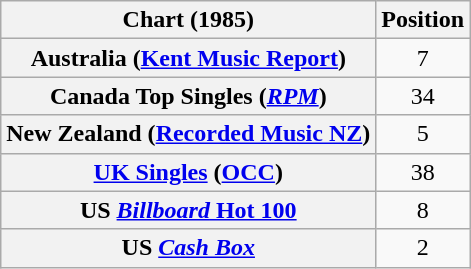<table class="wikitable sortable plainrowheaders" style="text-align:center">
<tr>
<th>Chart (1985)</th>
<th>Position</th>
</tr>
<tr>
<th scope="row">Australia (<a href='#'>Kent Music Report</a>)</th>
<td>7</td>
</tr>
<tr>
<th scope="row">Canada Top Singles (<em><a href='#'>RPM</a></em>)</th>
<td>34</td>
</tr>
<tr>
<th scope="row">New Zealand (<a href='#'>Recorded Music NZ</a>)</th>
<td>5</td>
</tr>
<tr>
<th scope="row"><a href='#'>UK Singles</a> (<a href='#'>OCC</a>)</th>
<td>38</td>
</tr>
<tr>
<th scope="row">US <a href='#'><em>Billboard</em> Hot 100</a></th>
<td>8</td>
</tr>
<tr>
<th scope="row">US <em><a href='#'>Cash Box</a></em></th>
<td>2</td>
</tr>
</table>
